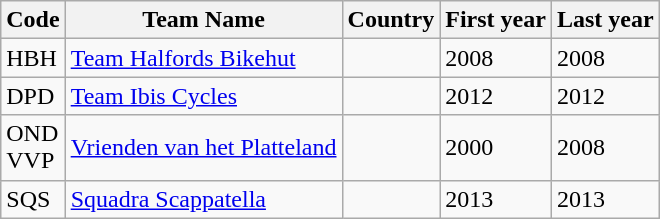<table class="wikitable sortable">
<tr>
<th>Code</th>
<th>Team Name</th>
<th>Country</th>
<th>First year</th>
<th>Last year</th>
</tr>
<tr>
<td>HBH</td>
<td><a href='#'>Team Halfords Bikehut</a></td>
<td></td>
<td>2008</td>
<td>2008</td>
</tr>
<tr>
<td>DPD</td>
<td><a href='#'>Team Ibis Cycles</a></td>
<td></td>
<td>2012</td>
<td>2012</td>
</tr>
<tr>
<td>OND<br>VVP</td>
<td><a href='#'>Vrienden van het Platteland</a></td>
<td></td>
<td>2000</td>
<td>2008</td>
</tr>
<tr>
<td>SQS</td>
<td><a href='#'>Squadra Scappatella</a></td>
<td></td>
<td>2013</td>
<td>2013</td>
</tr>
</table>
